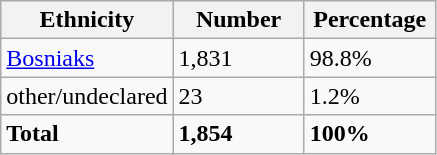<table class="wikitable">
<tr>
<th width="100px">Ethnicity</th>
<th width="80px">Number</th>
<th width="80px">Percentage</th>
</tr>
<tr>
<td><a href='#'>Bosniaks</a></td>
<td>1,831</td>
<td>98.8%</td>
</tr>
<tr>
<td>other/undeclared</td>
<td>23</td>
<td>1.2%</td>
</tr>
<tr>
<td><strong>Total</strong></td>
<td><strong>1,854</strong></td>
<td><strong>100%</strong></td>
</tr>
</table>
